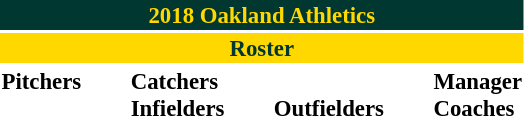<table class="toccolours" style="font-size: 95%;">
<tr>
<th colspan="10" style="background:#003831; color:#ffd800; text-align:center;">2018 Oakland Athletics</th>
</tr>
<tr>
<td colspan="10" style="background:#ffd800; color:#003831; text-align:center;"><strong>Roster</strong></td>
</tr>
<tr>
<td valign="top"><strong>Pitchers</strong><br>































</td>
<td style="width:25px;"></td>
<td valign="top"><strong>Catchers</strong><br>



<strong>Infielders</strong>




</td>
<td style="width:25px;"></td>
<td valign="top"><br><strong>Outfielders</strong>










</td>
<td style="width:25px;"></td>
<td valign="top"><strong>Manager</strong><br>
<strong>Coaches</strong>
 
 
 
 
 
 
 
 
 
 </td>
</tr>
</table>
